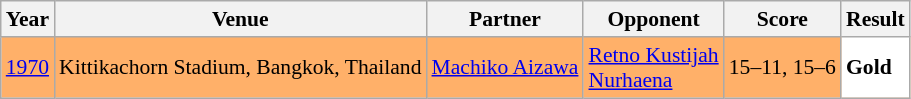<table class="sortable wikitable" style="font-size: 90%;">
<tr>
<th>Year</th>
<th>Venue</th>
<th>Partner</th>
<th>Opponent</th>
<th>Score</th>
<th>Result</th>
</tr>
<tr style="background:#FFB069">
<td align="center"><a href='#'>1970</a></td>
<td align="left">Kittikachorn Stadium, Bangkok, Thailand</td>
<td align="left"> <a href='#'>Machiko Aizawa</a></td>
<td align="left"> <a href='#'>Retno Kustijah</a><br> <a href='#'>Nurhaena</a></td>
<td align="left">15–11, 15–6</td>
<td style="text-align:left; background:white"> <strong>Gold</strong></td>
</tr>
</table>
